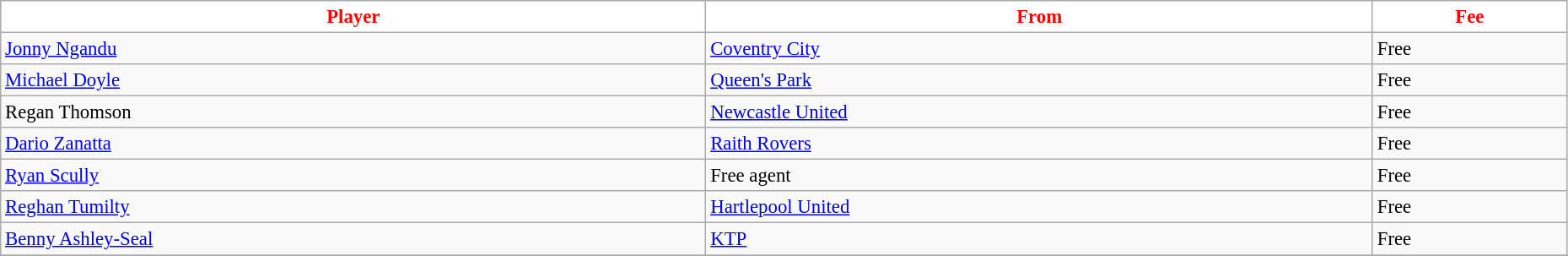<table class="wikitable" style="text-align:left; font-size:95%;width:98%;">
<tr>
<th style="background:white; color:red;">Player</th>
<th style="background:white; color:red;">From</th>
<th style="background:white; color:red;">Fee</th>
</tr>
<tr>
<td> <a href='#'>Jonny Ngandu</a></td>
<td> <a href='#'>Coventry City</a></td>
<td>Free</td>
</tr>
<tr>
<td> <a href='#'>Michael Doyle</a></td>
<td> <a href='#'>Queen's Park</a></td>
<td>Free</td>
</tr>
<tr>
<td> Regan Thomson</td>
<td> <a href='#'>Newcastle United</a></td>
<td>Free</td>
</tr>
<tr>
<td> <a href='#'>Dario Zanatta</a></td>
<td> <a href='#'>Raith Rovers</a></td>
<td>Free</td>
</tr>
<tr>
<td> <a href='#'>Ryan Scully</a></td>
<td>Free agent</td>
<td>Free</td>
</tr>
<tr>
<td> <a href='#'>Reghan Tumilty</a></td>
<td> <a href='#'>Hartlepool United</a></td>
<td>Free</td>
</tr>
<tr>
<td> <a href='#'>Benny Ashley-Seal</a></td>
<td> <a href='#'>KTP</a></td>
<td>Free</td>
</tr>
<tr>
</tr>
</table>
